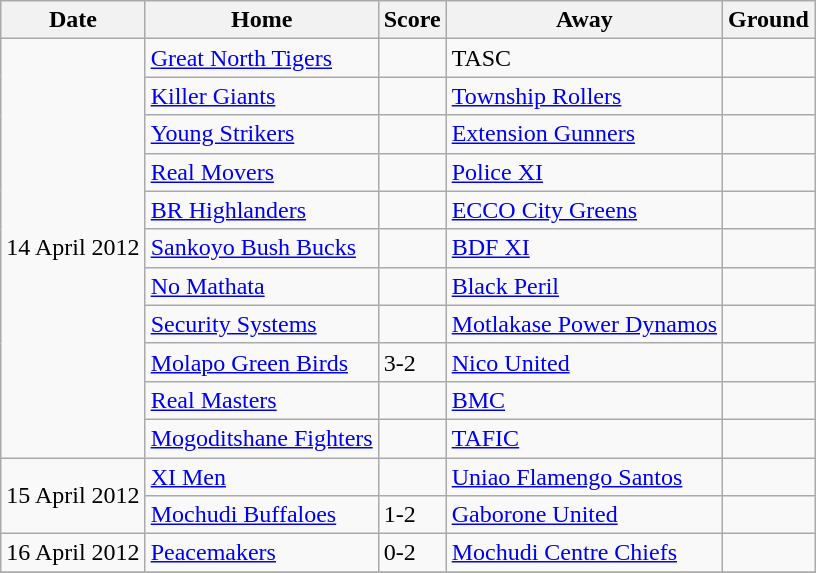<table class="wikitable">
<tr>
<th>Date</th>
<th>Home</th>
<th>Score</th>
<th>Away</th>
<th>Ground</th>
</tr>
<tr>
<td rowspan="11">14 April 2012</td>
<td><a href='#'>Great North Tigers</a></td>
<td></td>
<td>TASC</td>
<td></td>
</tr>
<tr>
<td><a href='#'>Killer Giants</a></td>
<td></td>
<td><a href='#'>Township Rollers</a></td>
<td></td>
</tr>
<tr>
<td><a href='#'>Young Strikers</a></td>
<td></td>
<td><a href='#'>Extension Gunners</a></td>
<td></td>
</tr>
<tr>
<td><a href='#'>Real Movers</a></td>
<td></td>
<td><a href='#'>Police XI</a></td>
<td></td>
</tr>
<tr>
<td><a href='#'>BR Highlanders</a></td>
<td></td>
<td><a href='#'>ECCO City Greens</a></td>
<td></td>
</tr>
<tr>
<td><a href='#'>Sankoyo Bush Bucks</a></td>
<td></td>
<td><a href='#'>BDF XI</a></td>
<td></td>
</tr>
<tr>
<td><a href='#'>No Mathata</a></td>
<td></td>
<td><a href='#'>Black Peril</a></td>
<td></td>
</tr>
<tr>
<td><a href='#'>Security Systems</a></td>
<td></td>
<td><a href='#'>Motlakase Power Dynamos</a></td>
<td></td>
</tr>
<tr>
<td><a href='#'>Molapo Green Birds</a></td>
<td>3-2</td>
<td><a href='#'>Nico United</a></td>
<td></td>
</tr>
<tr>
<td><a href='#'>Real Masters</a></td>
<td></td>
<td><a href='#'>BMC</a></td>
<td></td>
</tr>
<tr>
<td><a href='#'>Mogoditshane Fighters</a></td>
<td></td>
<td><a href='#'>TAFIC</a></td>
<td></td>
</tr>
<tr>
<td rowspan="2">15 April 2012</td>
<td><a href='#'>XI Men</a></td>
<td></td>
<td><a href='#'>Uniao Flamengo Santos</a></td>
<td></td>
</tr>
<tr>
<td><a href='#'>Mochudi Buffaloes</a></td>
<td>1-2</td>
<td><a href='#'>Gaborone United</a></td>
<td></td>
</tr>
<tr>
<td>16 April 2012</td>
<td><a href='#'>Peacemakers</a></td>
<td>0-2</td>
<td><a href='#'>Mochudi Centre Chiefs</a></td>
<td></td>
</tr>
<tr>
</tr>
</table>
